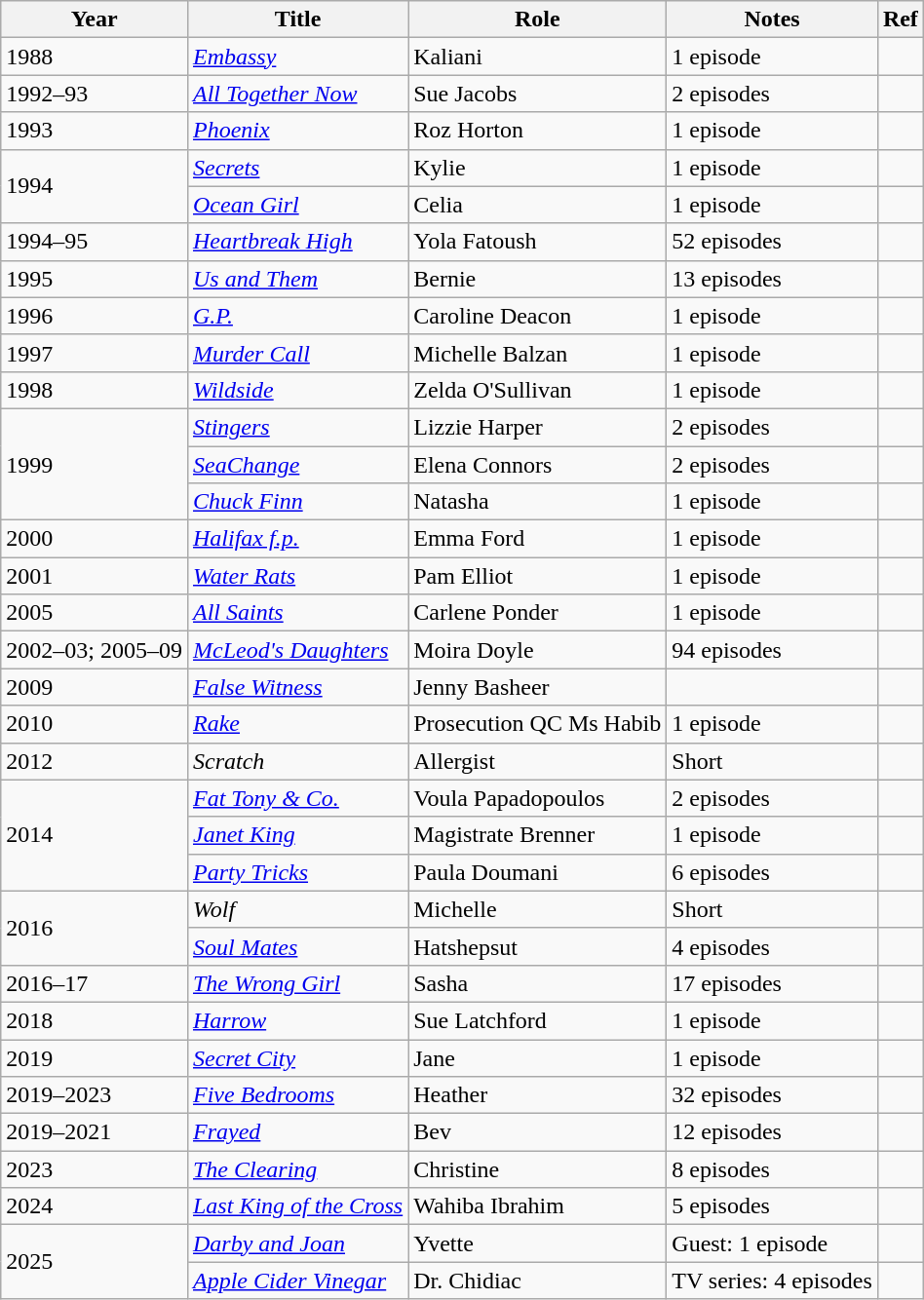<table class="wikitable sortable">
<tr>
<th>Year</th>
<th>Title</th>
<th>Role</th>
<th>Notes</th>
<th>Ref</th>
</tr>
<tr>
<td>1988</td>
<td><em><a href='#'>Embassy</a></em></td>
<td>Kaliani</td>
<td>1 episode</td>
<td></td>
</tr>
<tr>
<td>1992–93</td>
<td><em><a href='#'>All Together Now</a></em></td>
<td>Sue Jacobs</td>
<td>2 episodes</td>
<td></td>
</tr>
<tr>
<td>1993</td>
<td><em><a href='#'>Phoenix</a></em></td>
<td>Roz Horton</td>
<td>1 episode</td>
<td></td>
</tr>
<tr>
<td rowspan="2">1994</td>
<td><em><a href='#'>Secrets</a></em></td>
<td>Kylie</td>
<td>1 episode</td>
<td></td>
</tr>
<tr>
<td><em><a href='#'>Ocean Girl</a></em></td>
<td>Celia</td>
<td>1 episode</td>
<td></td>
</tr>
<tr>
<td>1994–95</td>
<td><em><a href='#'>Heartbreak High</a></em></td>
<td>Yola Fatoush</td>
<td>52 episodes</td>
<td></td>
</tr>
<tr>
<td>1995</td>
<td><em><a href='#'>Us and Them</a></em></td>
<td>Bernie</td>
<td>13 episodes</td>
<td></td>
</tr>
<tr>
<td>1996</td>
<td><em><a href='#'>G.P.</a></em></td>
<td>Caroline Deacon</td>
<td>1 episode</td>
<td></td>
</tr>
<tr>
<td>1997</td>
<td><em><a href='#'>Murder Call</a></em></td>
<td>Michelle Balzan</td>
<td>1 episode</td>
<td></td>
</tr>
<tr>
<td>1998</td>
<td><em><a href='#'>Wildside</a></em></td>
<td>Zelda O'Sullivan</td>
<td>1 episode</td>
<td></td>
</tr>
<tr>
<td rowspan="3">1999</td>
<td><em><a href='#'>Stingers</a></em></td>
<td>Lizzie Harper</td>
<td>2 episodes</td>
<td></td>
</tr>
<tr>
<td><em><a href='#'>SeaChange</a></em></td>
<td>Elena Connors</td>
<td>2 episodes</td>
<td></td>
</tr>
<tr>
<td><em><a href='#'>Chuck Finn</a></em></td>
<td>Natasha</td>
<td>1 episode</td>
<td></td>
</tr>
<tr>
<td>2000</td>
<td><em><a href='#'>Halifax f.p.</a></em></td>
<td>Emma Ford</td>
<td>1 episode</td>
<td></td>
</tr>
<tr>
<td>2001</td>
<td><em><a href='#'>Water Rats</a></em></td>
<td>Pam Elliot</td>
<td>1 episode</td>
<td></td>
</tr>
<tr>
<td>2005</td>
<td><em><a href='#'>All Saints</a></em></td>
<td>Carlene Ponder</td>
<td>1 episode</td>
<td></td>
</tr>
<tr>
<td>2002–03; 2005–09</td>
<td><em><a href='#'>McLeod's Daughters</a></em></td>
<td>Moira Doyle</td>
<td>94 episodes</td>
<td></td>
</tr>
<tr>
<td>2009</td>
<td><em><a href='#'>False Witness</a></em></td>
<td>Jenny Basheer</td>
<td></td>
<td></td>
</tr>
<tr>
<td>2010</td>
<td><em><a href='#'>Rake</a></em></td>
<td>Prosecution QC Ms Habib</td>
<td>1 episode</td>
<td></td>
</tr>
<tr>
<td>2012</td>
<td><em>Scratch</em></td>
<td>Allergist</td>
<td>Short</td>
<td></td>
</tr>
<tr>
<td rowspan="3">2014</td>
<td><em><a href='#'>Fat Tony & Co.</a></em></td>
<td>Voula Papadopoulos</td>
<td>2 episodes</td>
<td></td>
</tr>
<tr>
<td><em><a href='#'>Janet King</a></em></td>
<td>Magistrate Brenner</td>
<td>1 episode</td>
<td></td>
</tr>
<tr>
<td><em><a href='#'>Party Tricks</a></em></td>
<td>Paula Doumani</td>
<td>6 episodes</td>
<td></td>
</tr>
<tr>
<td rowspan="2">2016</td>
<td><em>Wolf</em></td>
<td>Michelle</td>
<td>Short</td>
<td></td>
</tr>
<tr>
<td><em><a href='#'>Soul Mates</a></em></td>
<td>Hatshepsut</td>
<td>4 episodes</td>
<td></td>
</tr>
<tr>
<td>2016–17</td>
<td><em><a href='#'>The Wrong Girl</a></em></td>
<td>Sasha</td>
<td>17 episodes</td>
<td></td>
</tr>
<tr>
<td>2018</td>
<td><em><a href='#'>Harrow</a></em></td>
<td>Sue Latchford</td>
<td>1 episode</td>
<td></td>
</tr>
<tr>
<td>2019</td>
<td><em><a href='#'>Secret City</a></em></td>
<td>Jane</td>
<td>1 episode</td>
<td></td>
</tr>
<tr>
<td>2019–2023</td>
<td><em><a href='#'>Five Bedrooms</a></em></td>
<td>Heather</td>
<td>32 episodes</td>
<td></td>
</tr>
<tr>
<td>2019–2021</td>
<td><em><a href='#'>Frayed</a></em></td>
<td>Bev</td>
<td>12 episodes</td>
<td></td>
</tr>
<tr>
<td>2023</td>
<td><em><a href='#'>The Clearing</a></em></td>
<td>Christine</td>
<td>8 episodes</td>
<td></td>
</tr>
<tr>
<td>2024</td>
<td><em><a href='#'>Last King of the Cross</a></em></td>
<td>Wahiba Ibrahim</td>
<td>5 episodes</td>
<td></td>
</tr>
<tr>
<td rowspan="2">2025</td>
<td><em><a href='#'>Darby and Joan</a></em></td>
<td>Yvette</td>
<td>Guest: 1 episode</td>
<td></td>
</tr>
<tr>
<td><a href='#'><em>Apple Cider Vinegar</em></a></td>
<td>Dr. Chidiac</td>
<td>TV series: 4 episodes</td>
<td></td>
</tr>
</table>
